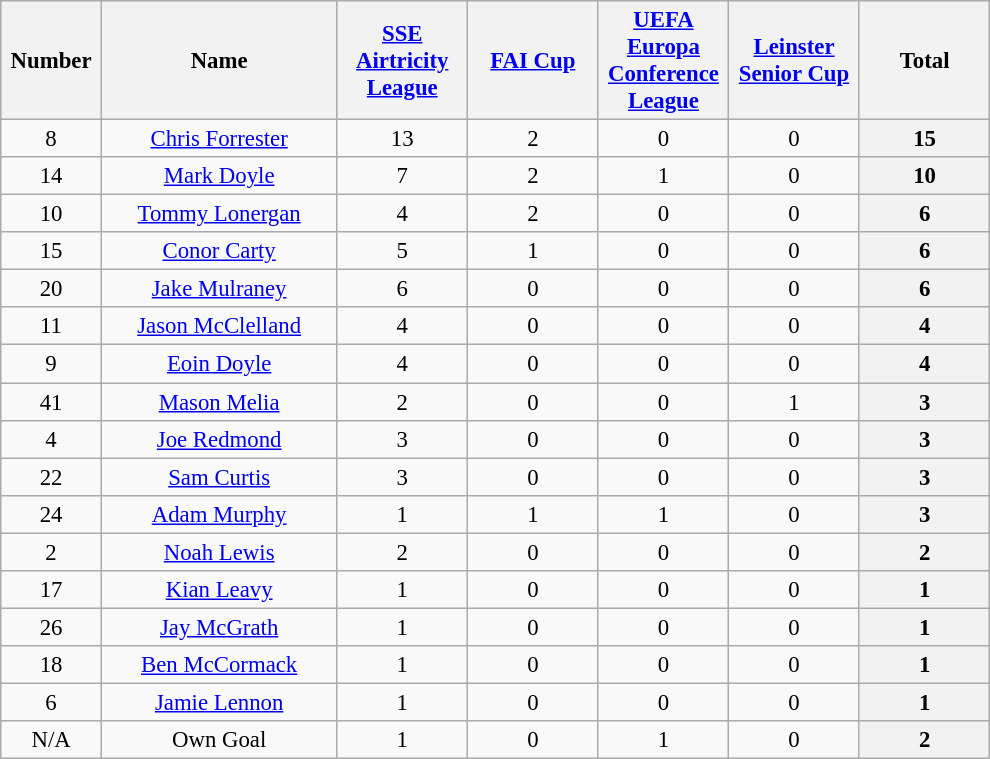<table class="wikitable" style="font-size: 95%; text-align: center;">
<tr>
<th width=60>Number</th>
<th width=150>Name</th>
<th width=80><a href='#'>SSE Airtricity League</a></th>
<th width=80><a href='#'>FAI Cup</a></th>
<th width=80><a href='#'>UEFA Europa Conference League</a></th>
<th width=80><a href='#'>Leinster Senior Cup</a></th>
<th width=80>Total</th>
</tr>
<tr>
<td>8</td>
<td><a href='#'>Chris Forrester</a></td>
<td>13</td>
<td>2 </td>
<td>0 </td>
<td>0 </td>
<th>15</th>
</tr>
<tr>
<td>14</td>
<td><a href='#'>Mark Doyle</a></td>
<td>7 </td>
<td>2 </td>
<td>1 </td>
<td>0 </td>
<th>10 </th>
</tr>
<tr>
<td>10</td>
<td><a href='#'>Tommy Lonergan</a></td>
<td>4 </td>
<td>2 </td>
<td>0 </td>
<td>0 </td>
<th>6 </th>
</tr>
<tr>
<td>15</td>
<td><a href='#'>Conor Carty</a></td>
<td>5 </td>
<td>1 </td>
<td>0 </td>
<td>0 </td>
<th>6 </th>
</tr>
<tr>
<td>20</td>
<td><a href='#'>Jake Mulraney</a></td>
<td>6 </td>
<td>0 </td>
<td>0 </td>
<td>0 </td>
<th>6 </th>
</tr>
<tr>
<td>11</td>
<td><a href='#'>Jason McClelland</a></td>
<td>4 </td>
<td>0 </td>
<td>0 </td>
<td>0 </td>
<th>4 </th>
</tr>
<tr>
<td>9</td>
<td><a href='#'>Eoin Doyle</a></td>
<td>4 </td>
<td>0 </td>
<td>0 </td>
<td>0 </td>
<th>4 </th>
</tr>
<tr>
<td>41</td>
<td><a href='#'>Mason Melia</a></td>
<td>2 </td>
<td>0 </td>
<td>0 </td>
<td>1 </td>
<th>3 </th>
</tr>
<tr>
<td>4</td>
<td><a href='#'>Joe Redmond</a></td>
<td>3 </td>
<td>0 </td>
<td>0 </td>
<td>0 </td>
<th>3 </th>
</tr>
<tr>
<td>22</td>
<td><a href='#'>Sam Curtis</a></td>
<td>3 </td>
<td>0 </td>
<td>0 </td>
<td>0 </td>
<th>3 </th>
</tr>
<tr>
<td>24</td>
<td><a href='#'>Adam Murphy</a></td>
<td>1 </td>
<td>1 </td>
<td>1 </td>
<td>0 </td>
<th>3 </th>
</tr>
<tr>
<td>2</td>
<td><a href='#'>Noah Lewis</a></td>
<td>2 </td>
<td>0 </td>
<td>0 </td>
<td>0 </td>
<th>2 </th>
</tr>
<tr>
<td>17</td>
<td><a href='#'>Kian Leavy</a></td>
<td>1 </td>
<td>0 </td>
<td>0 </td>
<td>0 </td>
<th>1 </th>
</tr>
<tr>
<td>26</td>
<td><a href='#'>Jay McGrath</a></td>
<td>1 </td>
<td>0 </td>
<td>0 </td>
<td>0 </td>
<th>1 </th>
</tr>
<tr>
<td>18</td>
<td><a href='#'>Ben McCormack</a></td>
<td>1 </td>
<td>0 </td>
<td>0 </td>
<td>0 </td>
<th>1 </th>
</tr>
<tr>
<td>6</td>
<td><a href='#'>Jamie Lennon</a></td>
<td>1 </td>
<td>0 </td>
<td>0 </td>
<td>0 </td>
<th>1 </th>
</tr>
<tr>
<td>N/A</td>
<td>Own Goal</td>
<td>1 </td>
<td>0 </td>
<td>1 </td>
<td>0 </td>
<th>2 </th>
</tr>
</table>
